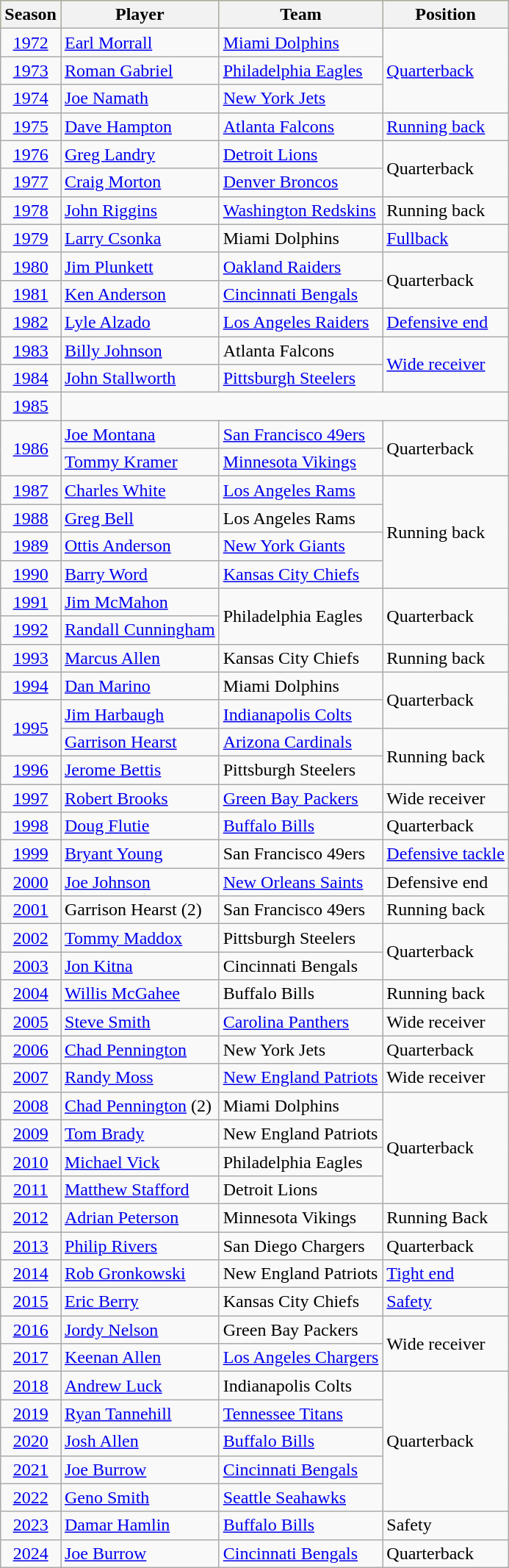<table class="wikitable">
<tr bgcolor="#efef">
<th>Season</th>
<th>Player</th>
<th>Team</th>
<th>Position</th>
</tr>
<tr>
<td align=center><a href='#'>1972</a></td>
<td><a href='#'>Earl Morrall</a></td>
<td><a href='#'>Miami Dolphins</a></td>
<td rowspan="3"><a href='#'>Quarterback</a></td>
</tr>
<tr>
<td align=center><a href='#'>1973</a></td>
<td><a href='#'>Roman Gabriel</a></td>
<td><a href='#'>Philadelphia Eagles</a></td>
</tr>
<tr>
<td align=center><a href='#'>1974</a></td>
<td><a href='#'>Joe Namath</a></td>
<td><a href='#'>New York Jets</a></td>
</tr>
<tr>
<td align=center><a href='#'>1975</a></td>
<td><a href='#'>Dave Hampton</a></td>
<td><a href='#'>Atlanta Falcons</a></td>
<td><a href='#'>Running back</a></td>
</tr>
<tr>
<td align=center><a href='#'>1976</a></td>
<td><a href='#'>Greg Landry</a></td>
<td><a href='#'>Detroit Lions</a></td>
<td rowspan="2">Quarterback</td>
</tr>
<tr>
<td align=center><a href='#'>1977</a></td>
<td><a href='#'>Craig Morton</a></td>
<td><a href='#'>Denver Broncos</a></td>
</tr>
<tr>
<td align=center><a href='#'>1978</a></td>
<td><a href='#'>John Riggins</a></td>
<td><a href='#'>Washington Redskins</a></td>
<td>Running back</td>
</tr>
<tr>
<td align=center><a href='#'>1979</a></td>
<td><a href='#'>Larry Csonka</a></td>
<td>Miami Dolphins</td>
<td><a href='#'>Fullback</a></td>
</tr>
<tr>
<td align=center><a href='#'>1980</a></td>
<td><a href='#'>Jim Plunkett</a></td>
<td><a href='#'>Oakland Raiders</a></td>
<td rowspan="2">Quarterback</td>
</tr>
<tr>
<td align=center><a href='#'>1981</a></td>
<td><a href='#'>Ken Anderson</a></td>
<td><a href='#'>Cincinnati Bengals</a></td>
</tr>
<tr>
<td align=center><a href='#'>1982</a></td>
<td><a href='#'>Lyle Alzado</a></td>
<td><a href='#'>Los Angeles Raiders</a></td>
<td><a href='#'>Defensive end</a></td>
</tr>
<tr>
<td align=center><a href='#'>1983</a></td>
<td><a href='#'>Billy Johnson</a></td>
<td>Atlanta Falcons</td>
<td rowspan="2"><a href='#'>Wide receiver</a></td>
</tr>
<tr>
<td align=center><a href='#'>1984</a></td>
<td><a href='#'>John Stallworth</a></td>
<td><a href='#'>Pittsburgh Steelers</a></td>
</tr>
<tr>
<td align=center><a href='#'>1985</a></td>
<td colspan=3></td>
</tr>
<tr>
<td rowspan="2" align="center"><a href='#'>1986</a></td>
<td><a href='#'>Joe Montana</a></td>
<td><a href='#'>San Francisco 49ers</a></td>
<td rowspan="2">Quarterback</td>
</tr>
<tr>
<td><a href='#'>Tommy Kramer</a></td>
<td><a href='#'>Minnesota Vikings</a></td>
</tr>
<tr>
<td align="center"><a href='#'>1987</a></td>
<td><a href='#'>Charles White</a></td>
<td><a href='#'>Los Angeles Rams</a></td>
<td rowspan="4">Running back</td>
</tr>
<tr>
<td align="center"><a href='#'>1988</a></td>
<td><a href='#'>Greg Bell</a></td>
<td>Los Angeles Rams</td>
</tr>
<tr>
<td align="center"><a href='#'>1989</a></td>
<td><a href='#'>Ottis Anderson</a></td>
<td><a href='#'>New York Giants</a></td>
</tr>
<tr>
<td align="center"><a href='#'>1990</a></td>
<td><a href='#'>Barry Word</a></td>
<td><a href='#'>Kansas City Chiefs</a></td>
</tr>
<tr>
<td align="center"><a href='#'>1991</a></td>
<td><a href='#'>Jim McMahon</a></td>
<td rowspan="2">Philadelphia Eagles</td>
<td rowspan="2">Quarterback</td>
</tr>
<tr>
<td align="center"><a href='#'>1992</a></td>
<td><a href='#'>Randall Cunningham</a></td>
</tr>
<tr>
<td align=center><a href='#'>1993</a></td>
<td><a href='#'>Marcus Allen</a></td>
<td>Kansas City Chiefs</td>
<td>Running back</td>
</tr>
<tr>
<td align=center><a href='#'>1994</a></td>
<td><a href='#'>Dan Marino</a></td>
<td>Miami Dolphins</td>
<td rowspan="2">Quarterback</td>
</tr>
<tr>
<td rowspan="2" align="center"><a href='#'>1995</a></td>
<td><a href='#'>Jim Harbaugh</a></td>
<td><a href='#'>Indianapolis Colts</a></td>
</tr>
<tr>
<td><a href='#'>Garrison Hearst</a></td>
<td><a href='#'>Arizona Cardinals</a></td>
<td rowspan="2">Running back</td>
</tr>
<tr>
<td align="center"><a href='#'>1996</a></td>
<td><a href='#'>Jerome Bettis</a></td>
<td>Pittsburgh Steelers</td>
</tr>
<tr>
<td align=center><a href='#'>1997</a></td>
<td><a href='#'>Robert Brooks</a></td>
<td><a href='#'>Green Bay Packers</a></td>
<td>Wide receiver</td>
</tr>
<tr>
<td align=center><a href='#'>1998</a></td>
<td><a href='#'>Doug Flutie</a></td>
<td><a href='#'>Buffalo Bills</a></td>
<td>Quarterback</td>
</tr>
<tr>
<td align=center><a href='#'>1999</a></td>
<td><a href='#'>Bryant Young</a></td>
<td>San Francisco 49ers</td>
<td><a href='#'>Defensive tackle</a></td>
</tr>
<tr>
<td align=center><a href='#'>2000</a></td>
<td><a href='#'>Joe Johnson</a></td>
<td><a href='#'>New Orleans Saints</a></td>
<td>Defensive end</td>
</tr>
<tr>
<td align=center><a href='#'>2001</a></td>
<td>Garrison Hearst (2)</td>
<td>San Francisco 49ers</td>
<td>Running back</td>
</tr>
<tr>
<td align=center><a href='#'>2002</a></td>
<td><a href='#'>Tommy Maddox</a></td>
<td>Pittsburgh Steelers</td>
<td rowspan="2">Quarterback</td>
</tr>
<tr>
<td align=center><a href='#'>2003</a></td>
<td><a href='#'>Jon Kitna</a></td>
<td>Cincinnati Bengals</td>
</tr>
<tr>
<td align=center><a href='#'>2004</a></td>
<td><a href='#'>Willis McGahee</a></td>
<td>Buffalo Bills</td>
<td>Running back</td>
</tr>
<tr>
<td align=center><a href='#'>2005</a></td>
<td><a href='#'>Steve Smith</a></td>
<td><a href='#'>Carolina Panthers</a></td>
<td>Wide receiver</td>
</tr>
<tr>
<td align=center><a href='#'>2006</a></td>
<td><a href='#'>Chad Pennington</a></td>
<td>New York Jets</td>
<td>Quarterback</td>
</tr>
<tr>
<td align=center><a href='#'>2007</a></td>
<td><a href='#'>Randy Moss</a></td>
<td><a href='#'>New England Patriots</a></td>
<td>Wide receiver</td>
</tr>
<tr>
<td align=center><a href='#'>2008</a></td>
<td><a href='#'>Chad Pennington</a> (2)</td>
<td>Miami Dolphins</td>
<td rowspan="4">Quarterback</td>
</tr>
<tr>
<td align=center><a href='#'>2009</a></td>
<td><a href='#'>Tom Brady</a></td>
<td>New England Patriots</td>
</tr>
<tr>
<td align=center><a href='#'>2010</a></td>
<td><a href='#'>Michael Vick</a></td>
<td>Philadelphia Eagles</td>
</tr>
<tr>
<td align=center><a href='#'>2011</a></td>
<td><a href='#'>Matthew Stafford</a></td>
<td>Detroit Lions</td>
</tr>
<tr>
<td align=center><a href='#'>2012</a></td>
<td><a href='#'>Adrian Peterson</a></td>
<td>Minnesota Vikings</td>
<td>Running Back</td>
</tr>
<tr>
<td align=center><a href='#'>2013</a></td>
<td><a href='#'>Philip Rivers</a></td>
<td>San Diego Chargers</td>
<td>Quarterback</td>
</tr>
<tr>
<td align=center><a href='#'>2014</a></td>
<td><a href='#'>Rob Gronkowski</a></td>
<td>New England Patriots</td>
<td><a href='#'>Tight end</a></td>
</tr>
<tr>
<td align=center><a href='#'>2015</a></td>
<td><a href='#'>Eric Berry</a></td>
<td>Kansas City Chiefs</td>
<td><a href='#'>Safety</a></td>
</tr>
<tr>
<td align=center><a href='#'>2016</a></td>
<td><a href='#'>Jordy Nelson</a></td>
<td>Green Bay Packers</td>
<td rowspan="2">Wide receiver</td>
</tr>
<tr>
<td align=center><a href='#'>2017</a></td>
<td><a href='#'>Keenan Allen</a></td>
<td><a href='#'>Los Angeles Chargers</a></td>
</tr>
<tr>
<td align=center><a href='#'>2018</a></td>
<td><a href='#'>Andrew Luck</a></td>
<td>Indianapolis Colts</td>
<td rowspan="5">Quarterback</td>
</tr>
<tr>
<td align=center><a href='#'>2019</a></td>
<td><a href='#'>Ryan Tannehill</a></td>
<td><a href='#'>Tennessee Titans</a></td>
</tr>
<tr>
<td align=center><a href='#'>2020</a></td>
<td><a href='#'>Josh Allen</a></td>
<td><a href='#'>Buffalo Bills</a></td>
</tr>
<tr>
<td align=center><a href='#'>2021</a></td>
<td><a href='#'>Joe Burrow</a></td>
<td><a href='#'>Cincinnati Bengals</a></td>
</tr>
<tr>
<td align=center><a href='#'>2022</a></td>
<td><a href='#'>Geno Smith</a></td>
<td><a href='#'>Seattle Seahawks</a></td>
</tr>
<tr>
<td align=center><a href='#'>2023</a></td>
<td><a href='#'>Damar Hamlin</a></td>
<td><a href='#'>Buffalo Bills</a></td>
<td>Safety</td>
</tr>
<tr>
<td align=center><a href='#'>2024</a></td>
<td><a href='#'>Joe Burrow</a></td>
<td><a href='#'>Cincinnati Bengals</a></td>
<td>Quarterback</td>
</tr>
</table>
